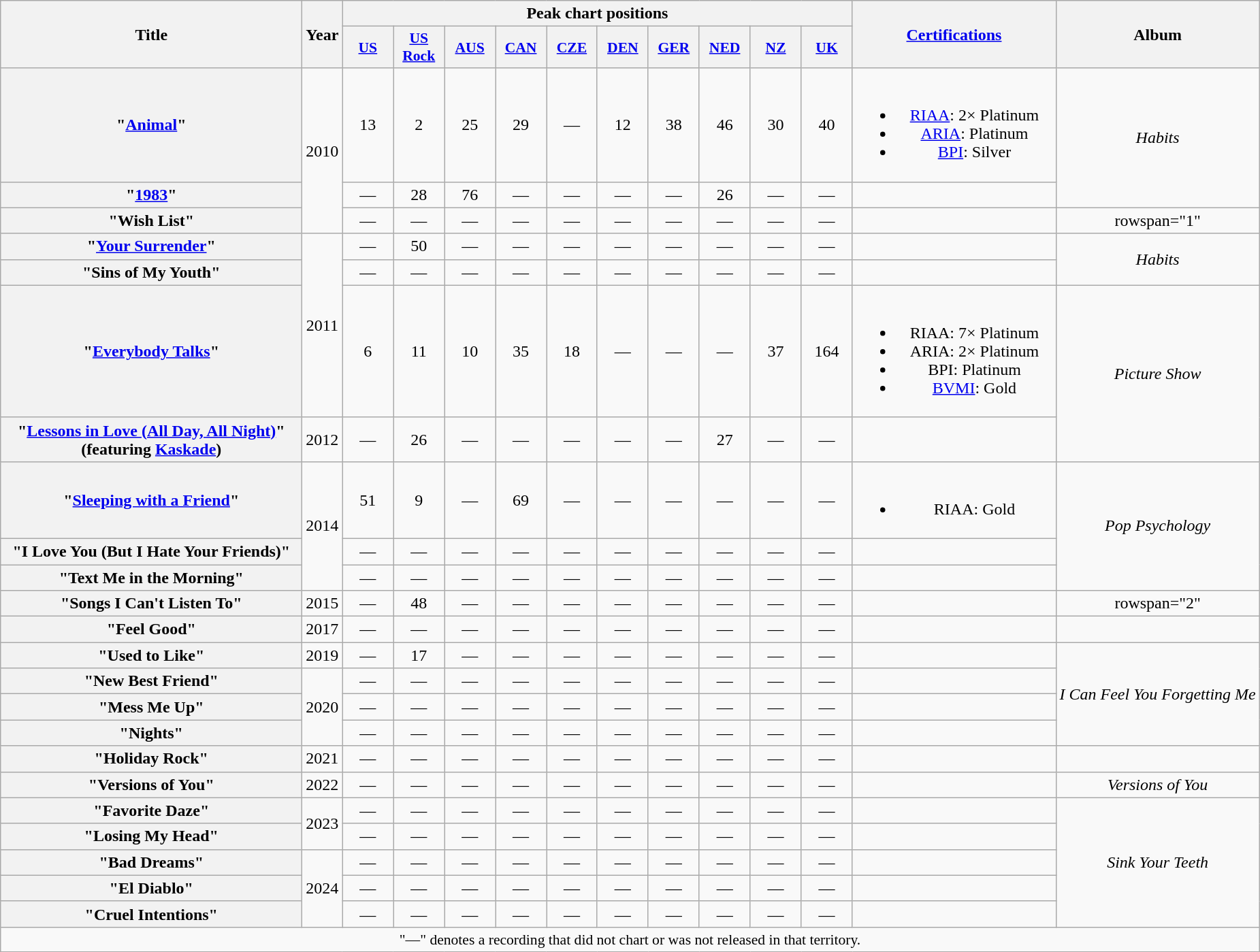<table class="wikitable plainrowheaders" style="text-align:center;" border="1">
<tr>
<th scope="col" rowspan="2" style="width:18em;">Title</th>
<th scope="col" rowspan="2">Year</th>
<th scope="col" colspan="10">Peak chart positions</th>
<th scope="col" rowspan="2" style="width:12em;"><a href='#'>Certifications</a></th>
<th scope="col" rowspan="2">Album</th>
</tr>
<tr>
<th scope="col" style="width:3em;font-size:90%;"><a href='#'>US</a><br></th>
<th scope="col" style="width:3em;font-size:90%;"><a href='#'>US<br>Rock</a><br></th>
<th scope="col" style="width:3em;font-size:90%;"><a href='#'>AUS</a><br></th>
<th scope="col" style="width:3em;font-size:90%;"><a href='#'>CAN</a><br></th>
<th scope="col" style="width:3em;font-size:90%;"><a href='#'>CZE</a><br></th>
<th scope="col" style="width:3em;font-size:90%;"><a href='#'>DEN</a><br></th>
<th scope="col" style="width:3em;font-size:90%;"><a href='#'>GER</a><br></th>
<th scope="col" style="width:3em;font-size:90%;"><a href='#'>NED</a><br></th>
<th scope="col" style="width:3em;font-size:90%;"><a href='#'>NZ</a><br></th>
<th scope="col" style="width:3em;font-size:90%;"><a href='#'>UK</a><br></th>
</tr>
<tr>
<th scope="row">"<a href='#'>Animal</a>"</th>
<td rowspan="3">2010</td>
<td>13</td>
<td>2</td>
<td>25</td>
<td>29</td>
<td>—</td>
<td>12</td>
<td>38</td>
<td>46</td>
<td>30</td>
<td>40</td>
<td><br><ul><li><a href='#'>RIAA</a>: 2× Platinum</li><li><a href='#'>ARIA</a>: Platinum</li><li><a href='#'>BPI</a>: Silver</li></ul></td>
<td rowspan="2"><em>Habits</em></td>
</tr>
<tr>
<th scope="row">"<a href='#'>1983</a>"</th>
<td>—</td>
<td>28</td>
<td>76</td>
<td>—</td>
<td>—</td>
<td>—</td>
<td>—</td>
<td>26</td>
<td>—</td>
<td>—</td>
<td></td>
</tr>
<tr>
<th scope="row">"Wish List"</th>
<td>—</td>
<td>—</td>
<td>—</td>
<td>—</td>
<td>—</td>
<td>—</td>
<td>—</td>
<td>—</td>
<td>—</td>
<td>—</td>
<td></td>
<td>rowspan="1" </td>
</tr>
<tr>
<th scope="row">"<a href='#'>Your Surrender</a>"</th>
<td rowspan="3">2011</td>
<td>—</td>
<td>50</td>
<td>—</td>
<td>—</td>
<td>—</td>
<td>—</td>
<td>—</td>
<td>—</td>
<td>—</td>
<td>—</td>
<td></td>
<td rowspan="2"><em>Habits</em></td>
</tr>
<tr>
<th scope="row">"Sins of My Youth"</th>
<td>—</td>
<td>—</td>
<td>—</td>
<td>—</td>
<td>—</td>
<td>—</td>
<td>—</td>
<td>—</td>
<td>—</td>
<td>—</td>
<td></td>
</tr>
<tr>
<th scope="row">"<a href='#'>Everybody Talks</a>"</th>
<td>6</td>
<td>11</td>
<td>10</td>
<td>35</td>
<td>18</td>
<td>—</td>
<td>—</td>
<td>—</td>
<td>37</td>
<td>164</td>
<td><br><ul><li>RIAA: 7× Platinum</li><li>ARIA: 2× Platinum</li><li>BPI: Platinum</li><li><a href='#'>BVMI</a>: Gold</li></ul></td>
<td rowspan="2"><em>Picture Show</em></td>
</tr>
<tr>
<th scope="row">"<a href='#'>Lessons in Love (All Day, All Night)</a>"<br><span>(featuring <a href='#'>Kaskade</a>)</span></th>
<td>2012</td>
<td>—</td>
<td>26</td>
<td>—</td>
<td>—</td>
<td>—</td>
<td>—</td>
<td>—</td>
<td>27</td>
<td>—</td>
<td>—</td>
<td></td>
</tr>
<tr>
<th scope="row">"<a href='#'>Sleeping with a Friend</a>"</th>
<td rowspan="3">2014</td>
<td>51</td>
<td>9</td>
<td>—</td>
<td>69</td>
<td>—</td>
<td>—</td>
<td>—</td>
<td>—</td>
<td>—</td>
<td>—</td>
<td><br><ul><li>RIAA: Gold</li></ul></td>
<td rowspan="3"><em>Pop Psychology</em></td>
</tr>
<tr>
<th scope="row">"I Love You (But I Hate Your Friends)"</th>
<td>—</td>
<td>—</td>
<td>—</td>
<td>—</td>
<td>—</td>
<td>—</td>
<td>—</td>
<td>—</td>
<td>—</td>
<td>—</td>
<td></td>
</tr>
<tr>
<th scope="row">"Text Me in the Morning"</th>
<td>—</td>
<td>—</td>
<td>—</td>
<td>—</td>
<td>—</td>
<td>—</td>
<td>—</td>
<td>—</td>
<td>—</td>
<td>—</td>
<td></td>
</tr>
<tr>
<th scope="row">"Songs I Can't Listen To"</th>
<td>2015</td>
<td>—</td>
<td>48</td>
<td>—</td>
<td>—</td>
<td>—</td>
<td>—</td>
<td>—</td>
<td>—</td>
<td>—</td>
<td>—</td>
<td></td>
<td>rowspan="2" </td>
</tr>
<tr>
<th scope="row">"Feel Good"</th>
<td>2017</td>
<td>—</td>
<td>—</td>
<td>—</td>
<td>—</td>
<td>—</td>
<td>—</td>
<td>—</td>
<td>—</td>
<td>—</td>
<td>—</td>
<td></td>
</tr>
<tr>
<th scope="row">"Used to Like"</th>
<td>2019</td>
<td>—</td>
<td>17</td>
<td>—</td>
<td>—</td>
<td>—</td>
<td>—</td>
<td>—</td>
<td>—</td>
<td>—</td>
<td>—</td>
<td></td>
<td rowspan="4"><em>I Can Feel You Forgetting Me</em></td>
</tr>
<tr>
<th scope="row">"New Best Friend"</th>
<td rowspan="3">2020</td>
<td>—</td>
<td>—</td>
<td>—</td>
<td>—</td>
<td>—</td>
<td>—</td>
<td>—</td>
<td>—</td>
<td>—</td>
<td>—</td>
<td></td>
</tr>
<tr>
<th scope="row">"Mess Me Up"</th>
<td>—</td>
<td>—</td>
<td>—</td>
<td>—</td>
<td>—</td>
<td>—</td>
<td>—</td>
<td>—</td>
<td>—</td>
<td>—</td>
<td></td>
</tr>
<tr>
<th scope="row">"Nights"</th>
<td>—</td>
<td>—</td>
<td>—</td>
<td>—</td>
<td>—</td>
<td>—</td>
<td>—</td>
<td>—</td>
<td>—</td>
<td>—</td>
<td></td>
</tr>
<tr>
<th scope="row">"Holiday Rock"</th>
<td>2021</td>
<td>—</td>
<td>—</td>
<td>—</td>
<td>—</td>
<td>—</td>
<td>—</td>
<td>—</td>
<td>—</td>
<td>—</td>
<td>—</td>
<td></td>
<td></td>
</tr>
<tr>
<th scope="row">"Versions of You"</th>
<td>2022</td>
<td>—</td>
<td>—</td>
<td>—</td>
<td>—</td>
<td>—</td>
<td>—</td>
<td>—</td>
<td>—</td>
<td>—</td>
<td>—</td>
<td></td>
<td><em>Versions of You</em></td>
</tr>
<tr>
<th scope="row">"Favorite Daze"</th>
<td rowspan="2">2023</td>
<td>—</td>
<td>—</td>
<td>—</td>
<td>—</td>
<td>—</td>
<td>—</td>
<td>—</td>
<td>—</td>
<td>—</td>
<td>—</td>
<td></td>
<td rowspan="5"><em>Sink Your Teeth</em></td>
</tr>
<tr>
<th scope="row">"Losing My Head"</th>
<td>—</td>
<td>—</td>
<td>—</td>
<td>—</td>
<td>—</td>
<td>—</td>
<td>—</td>
<td>—</td>
<td>—</td>
<td>—</td>
<td></td>
</tr>
<tr>
<th scope="row">"Bad Dreams"</th>
<td rowspan="3">2024</td>
<td>—</td>
<td>—</td>
<td>—</td>
<td>—</td>
<td>—</td>
<td>—</td>
<td>—</td>
<td>—</td>
<td>—</td>
<td>—</td>
<td></td>
</tr>
<tr>
<th scope="row">"El Diablo"</th>
<td>—</td>
<td>—</td>
<td>—</td>
<td>—</td>
<td>—</td>
<td>—</td>
<td>—</td>
<td>—</td>
<td>—</td>
<td>—</td>
<td></td>
</tr>
<tr>
<th scope="row">"Cruel Intentions"</th>
<td>—</td>
<td>—</td>
<td>—</td>
<td>—</td>
<td>—</td>
<td>—</td>
<td>—</td>
<td>—</td>
<td>—</td>
<td>—</td>
<td></td>
</tr>
<tr>
<td colspan="14" style="font-size:90%">"—" denotes a recording that did not chart or was not released in that territory.</td>
</tr>
</table>
